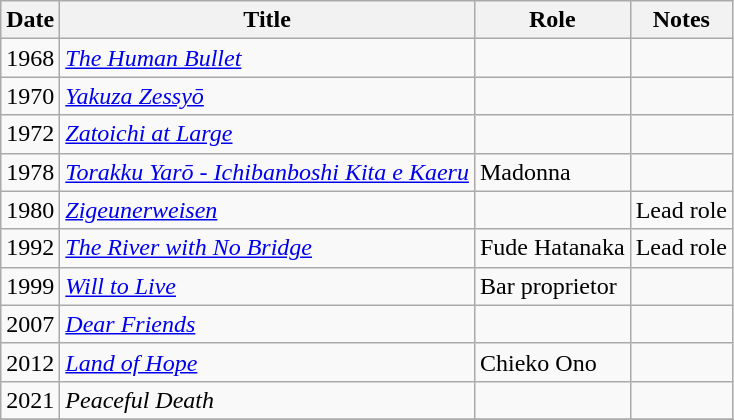<table class=wikitable>
<tr>
<th>Date</th>
<th>Title</th>
<th>Role</th>
<th>Notes</th>
</tr>
<tr>
<td>1968</td>
<td><em><a href='#'>The Human Bullet</a></em></td>
<td></td>
<td></td>
</tr>
<tr>
<td>1970</td>
<td><em><a href='#'>Yakuza Zessyō</a></em></td>
<td></td>
<td></td>
</tr>
<tr>
<td>1972</td>
<td><em><a href='#'>Zatoichi at Large</a></em></td>
<td></td>
<td></td>
</tr>
<tr>
<td>1978</td>
<td><em><a href='#'>Torakku Yarō - Ichibanboshi Kita e Kaeru</a></em></td>
<td>Madonna</td>
<td></td>
</tr>
<tr>
<td>1980</td>
<td><em><a href='#'>Zigeunerweisen</a></em></td>
<td></td>
<td>Lead role</td>
</tr>
<tr>
<td>1992</td>
<td><em><a href='#'>The River with No Bridge</a></em></td>
<td>Fude Hatanaka</td>
<td>Lead role</td>
</tr>
<tr>
<td>1999</td>
<td><em><a href='#'>Will to Live</a></em></td>
<td>Bar proprietor</td>
<td></td>
</tr>
<tr>
<td>2007</td>
<td><em><a href='#'>Dear Friends</a></em></td>
<td></td>
<td></td>
</tr>
<tr>
<td>2012</td>
<td><em><a href='#'>Land of Hope</a></em></td>
<td>Chieko Ono</td>
<td></td>
</tr>
<tr>
<td>2021</td>
<td><em>Peaceful Death</em></td>
<td></td>
<td></td>
</tr>
<tr>
</tr>
</table>
